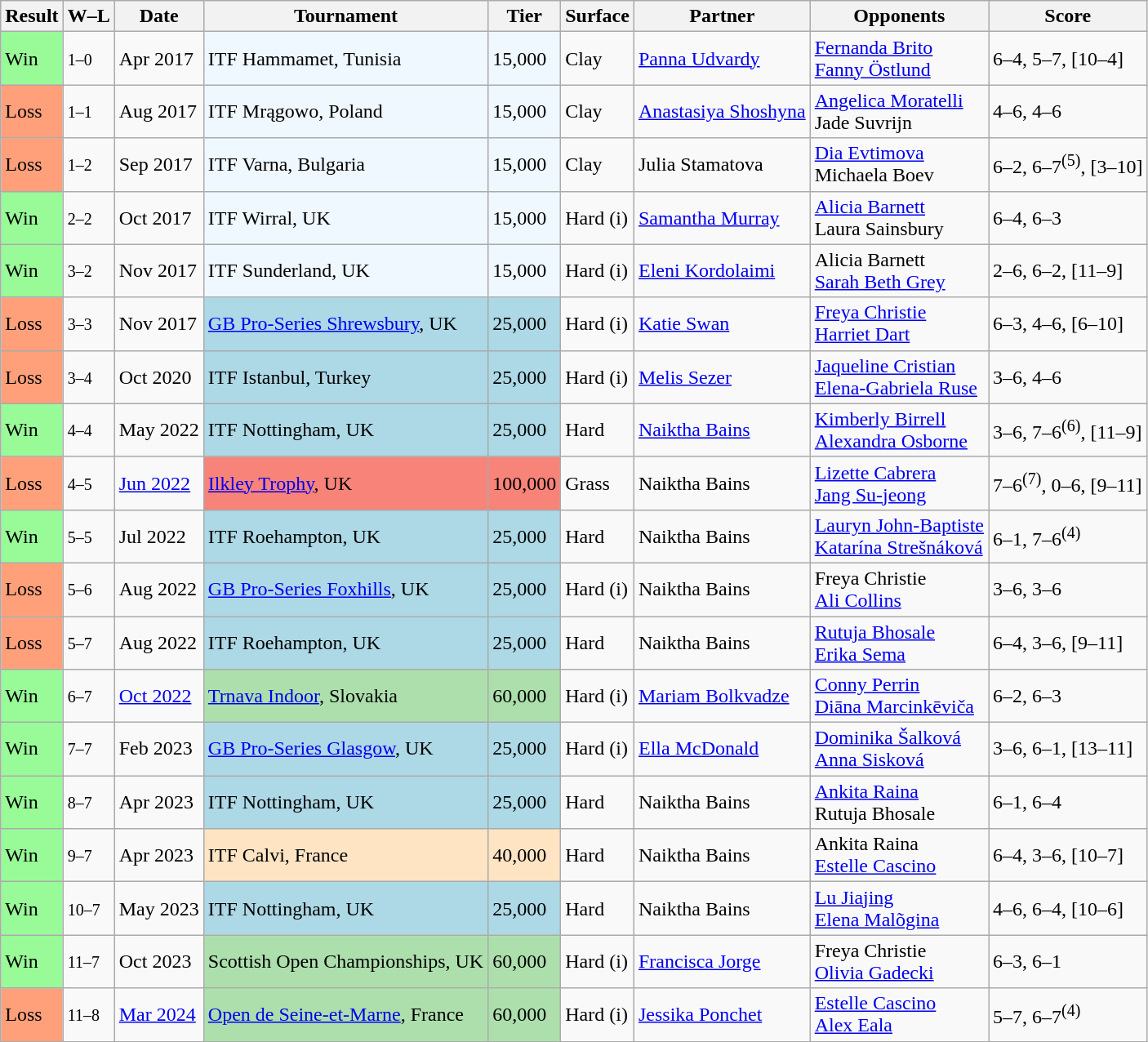<table class="sortable wikitable">
<tr>
<th>Result</th>
<th class="unsortable">W–L</th>
<th>Date</th>
<th>Tournament</th>
<th>Tier</th>
<th>Surface</th>
<th>Partner</th>
<th>Opponents</th>
<th class="unsortable">Score</th>
</tr>
<tr>
<td bgcolor="98FB98">Win</td>
<td><small>1–0</small></td>
<td>Apr 2017</td>
<td bgcolor="#f0f8ff">ITF Hammamet, Tunisia</td>
<td bgcolor="#f0f8ff">15,000</td>
<td>Clay</td>
<td> <a href='#'>Panna Udvardy</a></td>
<td> <a href='#'>Fernanda Brito</a> <br>  <a href='#'>Fanny Östlund</a></td>
<td>6–4, 5–7, [10–4]</td>
</tr>
<tr>
<td style="background:#ffa07a;">Loss</td>
<td><small>1–1</small></td>
<td>Aug 2017</td>
<td bgcolor="#f0f8ff">ITF Mrągowo, Poland</td>
<td bgcolor="#f0f8ff">15,000</td>
<td>Clay</td>
<td> <a href='#'>Anastasiya Shoshyna</a></td>
<td> <a href='#'>Angelica Moratelli</a> <br>  Jade Suvrijn</td>
<td>4–6, 4–6</td>
</tr>
<tr>
<td style="background:#ffa07a;">Loss</td>
<td><small>1–2</small></td>
<td>Sep 2017</td>
<td bgcolor="#f0f8ff">ITF Varna, Bulgaria</td>
<td bgcolor="#f0f8ff">15,000</td>
<td>Clay</td>
<td> Julia Stamatova</td>
<td> <a href='#'>Dia Evtimova</a> <br>  Michaela Boev</td>
<td>6–2, 6–7<sup>(5)</sup>, [3–10]</td>
</tr>
<tr>
<td style="background:#98fb98;">Win</td>
<td><small>2–2</small></td>
<td>Oct 2017</td>
<td bgcolor="#f0f8ff">ITF Wirral, UK</td>
<td bgcolor="#f0f8ff">15,000</td>
<td>Hard (i)</td>
<td> <a href='#'>Samantha Murray</a></td>
<td> <a href='#'>Alicia Barnett</a> <br>  Laura Sainsbury</td>
<td>6–4, 6–3</td>
</tr>
<tr>
<td style="background:#98fb98;">Win</td>
<td><small>3–2</small></td>
<td>Nov 2017</td>
<td bgcolor="#f0f8ff">ITF Sunderland, UK</td>
<td bgcolor="#f0f8ff">15,000</td>
<td>Hard (i)</td>
<td> <a href='#'>Eleni Kordolaimi</a></td>
<td> Alicia Barnett <br>  <a href='#'>Sarah Beth Grey</a></td>
<td>2–6, 6–2, [11–9]</td>
</tr>
<tr>
<td style="background:#ffa07a;">Loss</td>
<td><small>3–3</small></td>
<td>Nov 2017</td>
<td bgcolor="lightblue"><a href='#'>GB Pro-Series Shrewsbury</a>, UK</td>
<td bgcolor="lightblue">25,000</td>
<td>Hard (i)</td>
<td> <a href='#'>Katie Swan</a></td>
<td> <a href='#'>Freya Christie</a> <br>  <a href='#'>Harriet Dart</a></td>
<td>6–3, 4–6, [6–10]</td>
</tr>
<tr>
<td style="background:#ffa07a;">Loss</td>
<td><small>3–4</small></td>
<td>Oct 2020</td>
<td bgcolor="lightblue">ITF Istanbul, Turkey</td>
<td bgcolor="lightblue">25,000</td>
<td>Hard (i)</td>
<td> <a href='#'>Melis Sezer</a></td>
<td> <a href='#'>Jaqueline Cristian</a> <br>  <a href='#'>Elena-Gabriela Ruse</a></td>
<td>3–6, 4–6</td>
</tr>
<tr>
<td style="background:#98fb98;">Win</td>
<td><small>4–4</small></td>
<td>May 2022</td>
<td bgcolor="lightblue">ITF Nottingham, UK</td>
<td bgcolor="lightblue">25,000</td>
<td>Hard</td>
<td> <a href='#'>Naiktha Bains</a></td>
<td> <a href='#'>Kimberly Birrell</a> <br>  <a href='#'>Alexandra Osborne</a></td>
<td>3–6, 7–6<sup>(6)</sup>, [11–9]</td>
</tr>
<tr>
<td style="background:#ffa07a;">Loss</td>
<td><small>4–5</small></td>
<td><a href='#'>Jun 2022</a></td>
<td bgcolor="f88379"><a href='#'>Ilkley Trophy</a>, UK</td>
<td bgcolor="f88379">100,000</td>
<td>Grass</td>
<td> Naiktha Bains</td>
<td> <a href='#'>Lizette Cabrera</a> <br>  <a href='#'>Jang Su-jeong</a></td>
<td>7–6<sup>(7)</sup>, 0–6, [9–11]</td>
</tr>
<tr>
<td style="background:#98fb98;">Win</td>
<td><small>5–5</small></td>
<td>Jul 2022</td>
<td bgcolor="lightblue">ITF Roehampton, UK</td>
<td bgcolor="lightblue">25,000</td>
<td>Hard</td>
<td> Naiktha Bains</td>
<td> <a href='#'>Lauryn John-Baptiste</a> <br>  <a href='#'>Katarína Strešnáková</a></td>
<td>6–1, 7–6<sup>(4)</sup></td>
</tr>
<tr>
<td style="background:#ffa07a;">Loss</td>
<td><small>5–6</small></td>
<td>Aug 2022</td>
<td bgcolor="lightblue"><a href='#'>GB Pro-Series Foxhills</a>, UK</td>
<td bgcolor="lightblue">25,000</td>
<td>Hard (i)</td>
<td> Naiktha Bains</td>
<td> Freya Christie <br>  <a href='#'>Ali Collins</a></td>
<td>3–6, 3–6</td>
</tr>
<tr>
<td style="background:#ffa07a;">Loss</td>
<td><small>5–7</small></td>
<td>Aug 2022</td>
<td bgcolor="lightblue">ITF Roehampton, UK</td>
<td bgcolor="lightblue">25,000</td>
<td>Hard</td>
<td> Naiktha Bains</td>
<td> <a href='#'>Rutuja Bhosale</a> <br>  <a href='#'>Erika Sema</a></td>
<td>6–4, 3–6, [9–11]</td>
</tr>
<tr>
<td style="background:#98fb98;">Win</td>
<td><small>6–7</small></td>
<td><a href='#'>Oct 2022</a></td>
<td style="background:#addfad;"><a href='#'>Trnava Indoor</a>, Slovakia</td>
<td style="background:#addfad;">60,000</td>
<td>Hard (i)</td>
<td> <a href='#'>Mariam Bolkvadze</a></td>
<td> <a href='#'>Conny Perrin</a> <br>  <a href='#'>Diāna Marcinkēviča</a></td>
<td>6–2, 6–3</td>
</tr>
<tr>
<td style="background:#98fb98;">Win</td>
<td><small>7–7</small></td>
<td>Feb 2023</td>
<td style="background:lightblue;"><a href='#'>GB Pro-Series Glasgow</a>, UK</td>
<td style="background:lightblue;">25,000</td>
<td>Hard (i)</td>
<td> <a href='#'>Ella McDonald</a></td>
<td> <a href='#'>Dominika Šalková</a> <br>  <a href='#'>Anna Sisková</a></td>
<td>3–6, 6–1, [13–11]</td>
</tr>
<tr>
<td style="background:#98fb98;">Win</td>
<td><small>8–7</small></td>
<td>Apr 2023</td>
<td style="background:lightblue;">ITF Nottingham, UK</td>
<td style="background:lightblue;">25,000</td>
<td>Hard</td>
<td> Naiktha Bains</td>
<td> <a href='#'>Ankita Raina</a> <br>  Rutuja Bhosale</td>
<td>6–1, 6–4</td>
</tr>
<tr>
<td style=background:#98FB98;>Win</td>
<td><small>9–7</small></td>
<td>Apr 2023</td>
<td style=background:#ffe4c4;>ITF Calvi, France</td>
<td style=background:#ffe4c4;>40,000</td>
<td>Hard</td>
<td> Naiktha Bains</td>
<td> Ankita Raina <br>  <a href='#'>Estelle Cascino</a></td>
<td>6–4, 3–6, [10–7]</td>
</tr>
<tr>
<td style=background:#98FB98;>Win</td>
<td><small>10–7</small></td>
<td>May 2023</td>
<td style="background:lightblue;">ITF Nottingham, UK</td>
<td style="background:lightblue;">25,000</td>
<td>Hard</td>
<td> Naiktha Bains</td>
<td> <a href='#'>Lu Jiajing</a> <br>  <a href='#'>Elena Malõgina</a></td>
<td>4–6, 6–4, [10–6]</td>
</tr>
<tr>
<td style=background:#98FB98;>Win</td>
<td><small>11–7</small></td>
<td>Oct 2023</td>
<td bgcolor=addfad>Scottish Open Championships, UK</td>
<td bgcolor=addfad>60,000</td>
<td>Hard (i)</td>
<td> <a href='#'>Francisca Jorge</a></td>
<td> Freya Christie <br>  <a href='#'>Olivia Gadecki</a></td>
<td>6–3, 6–1</td>
</tr>
<tr>
<td style="background:#ffa07a;">Loss</td>
<td><small>11–8</small></td>
<td><a href='#'>Mar 2024</a></td>
<td bgcolor=addfad><a href='#'>Open de Seine-et-Marne</a>, France</td>
<td bgcolor=addfad>60,000</td>
<td>Hard (i)</td>
<td> <a href='#'>Jessika Ponchet</a></td>
<td> <a href='#'>Estelle Cascino</a> <br>  <a href='#'>Alex Eala</a></td>
<td>5–7, 6–7<sup>(4)</sup></td>
</tr>
</table>
